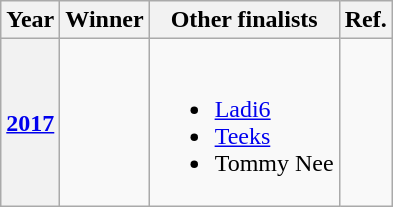<table class="wikitable sortable">
<tr>
<th scope="col">Year</th>
<th scope="col">Winner</th>
<th scope="col" class=unsortable>Other finalists</th>
<th scope="col" class=unsortable>Ref.</th>
</tr>
<tr>
<th scope="row"><a href='#'>2017</a></th>
<td></td>
<td><br><ul><li><a href='#'>Ladi6</a></li><li><a href='#'>Teeks</a></li><li>Tommy Nee</li></ul></td>
<td align="center"></td>
</tr>
</table>
